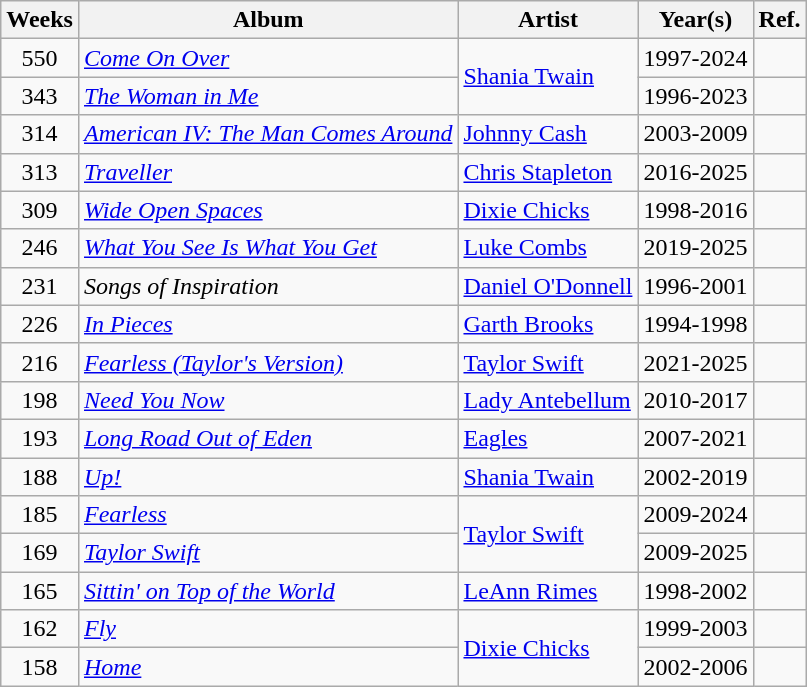<table class="wikitable plainrowheaders sortable">
<tr>
<th scope=col>Weeks</th>
<th scope=col>Album</th>
<th scope=col>Artist</th>
<th scope=col>Year(s)</th>
<th scope=col>Ref.</th>
</tr>
<tr>
<td align="center">550</td>
<td><em><a href='#'>Come On Over</a></em></td>
<td rowspan=2><a href='#'>Shania Twain</a></td>
<td>1997-2024</td>
<td align="center"></td>
</tr>
<tr>
<td align="center">343</td>
<td><em><a href='#'>The Woman in Me</a></em></td>
<td>1996-2023</td>
<td align="center"></td>
</tr>
<tr>
<td align="center">314</td>
<td><em><a href='#'>American IV: The Man Comes Around</a></em></td>
<td><a href='#'>Johnny Cash</a></td>
<td>2003-2009</td>
<td align="center"></td>
</tr>
<tr>
<td align="center">313</td>
<td><em><a href='#'>Traveller</a></em></td>
<td><a href='#'>Chris Stapleton</a></td>
<td>2016-2025</td>
<td align="center"></td>
</tr>
<tr>
<td align="center">309</td>
<td><em><a href='#'>Wide Open Spaces</a></em></td>
<td><a href='#'>Dixie Chicks</a></td>
<td>1998-2016</td>
<td align="center"></td>
</tr>
<tr>
<td align="center">246</td>
<td><em><a href='#'>What You See Is What You Get</a></em></td>
<td><a href='#'>Luke Combs</a></td>
<td>2019-2025</td>
<td align="center"></td>
</tr>
<tr>
<td align="center">231</td>
<td><em>Songs of Inspiration</em></td>
<td><a href='#'>Daniel O'Donnell</a></td>
<td>1996-2001</td>
<td align="center"></td>
</tr>
<tr>
<td align="center">226</td>
<td><em><a href='#'>In Pieces</a></em></td>
<td><a href='#'>Garth Brooks</a></td>
<td>1994-1998</td>
<td align="center"></td>
</tr>
<tr>
<td align="center">216</td>
<td><em><a href='#'>Fearless (Taylor's Version)</a></em></td>
<td><a href='#'>Taylor Swift</a></td>
<td>2021-2025</td>
<td align="center"></td>
</tr>
<tr>
<td align="center">198</td>
<td><em><a href='#'>Need You Now</a></em></td>
<td><a href='#'>Lady Antebellum</a></td>
<td>2010-2017</td>
<td align="center"></td>
</tr>
<tr>
<td align="center">193</td>
<td><em><a href='#'>Long Road Out of Eden</a></em></td>
<td><a href='#'>Eagles</a></td>
<td>2007-2021</td>
<td align="center"></td>
</tr>
<tr>
<td align="center">188</td>
<td><em><a href='#'>Up!</a></em></td>
<td><a href='#'>Shania Twain</a></td>
<td>2002-2019</td>
<td align="center"></td>
</tr>
<tr>
<td align="center">185</td>
<td><em><a href='#'>Fearless</a></em></td>
<td rowspan=2><a href='#'>Taylor Swift</a></td>
<td>2009-2024</td>
<td align="center"></td>
</tr>
<tr>
<td align="center">169</td>
<td><em><a href='#'>Taylor Swift</a></em></td>
<td>2009-2025</td>
<td align="center"></td>
</tr>
<tr>
<td align="center">165</td>
<td><em><a href='#'>Sittin' on Top of the World</a></em></td>
<td><a href='#'>LeAnn Rimes</a></td>
<td>1998-2002</td>
<td align="center"></td>
</tr>
<tr>
<td align="center">162</td>
<td><em><a href='#'>Fly</a></em></td>
<td rowspan=2><a href='#'>Dixie Chicks</a></td>
<td>1999-2003</td>
<td align="center"></td>
</tr>
<tr>
<td align="center">158</td>
<td><em><a href='#'>Home</a></em></td>
<td>2002-2006</td>
<td align="center"></td>
</tr>
</table>
